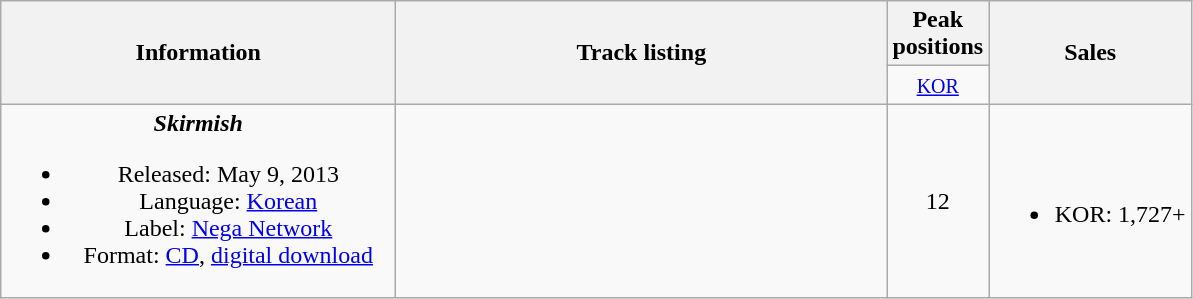<table class="wikitable" style="text-align:center;">
<tr>
<th rowspan="2" style="width:16em;">Information</th>
<th rowspan="2" style="width:20em;">Track listing</th>
<th colspan="1">Peak<br>positions</th>
<th rowspan="2" style="width:8em;">Sales</th>
</tr>
<tr>
<td><small><a href='#'>KOR</a></small></td>
</tr>
<tr>
<td><strong><em>Skirmish</em></strong><br><ul><li>Released: May 9, 2013</li><li>Language: <a href='#'>Korean</a></li><li>Label: <a href='#'>Nega Network</a></li><li>Format: <a href='#'>CD</a>, <a href='#'>digital download</a></li></ul></td>
<td style="font-size: 100%;"></td>
<td>12</td>
<td><br><ul><li>KOR: 1,727+</li></ul></td>
</tr>
</table>
